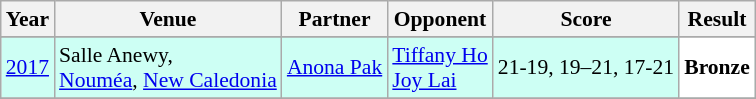<table class="sortable wikitable" style="font-size: 90%;">
<tr>
<th>Year</th>
<th>Venue</th>
<th>Partner</th>
<th>Opponent</th>
<th>Score</th>
<th>Result</th>
</tr>
<tr>
</tr>
<tr style="background:#CDFFF4">
<td align="center"><a href='#'>2017</a></td>
<td align="left">Salle Anewy,<br> <a href='#'>Nouméa</a>, <a href='#'>New Caledonia</a></td>
<td align="left"> <a href='#'>Anona Pak</a></td>
<td align="left"> <a href='#'>Tiffany Ho</a><br> <a href='#'>Joy Lai</a></td>
<td align="center">21-19, 19–21, 17-21</td>
<td style="text-align:left; background:white"> <strong>Bronze</strong></td>
</tr>
<tr>
</tr>
</table>
